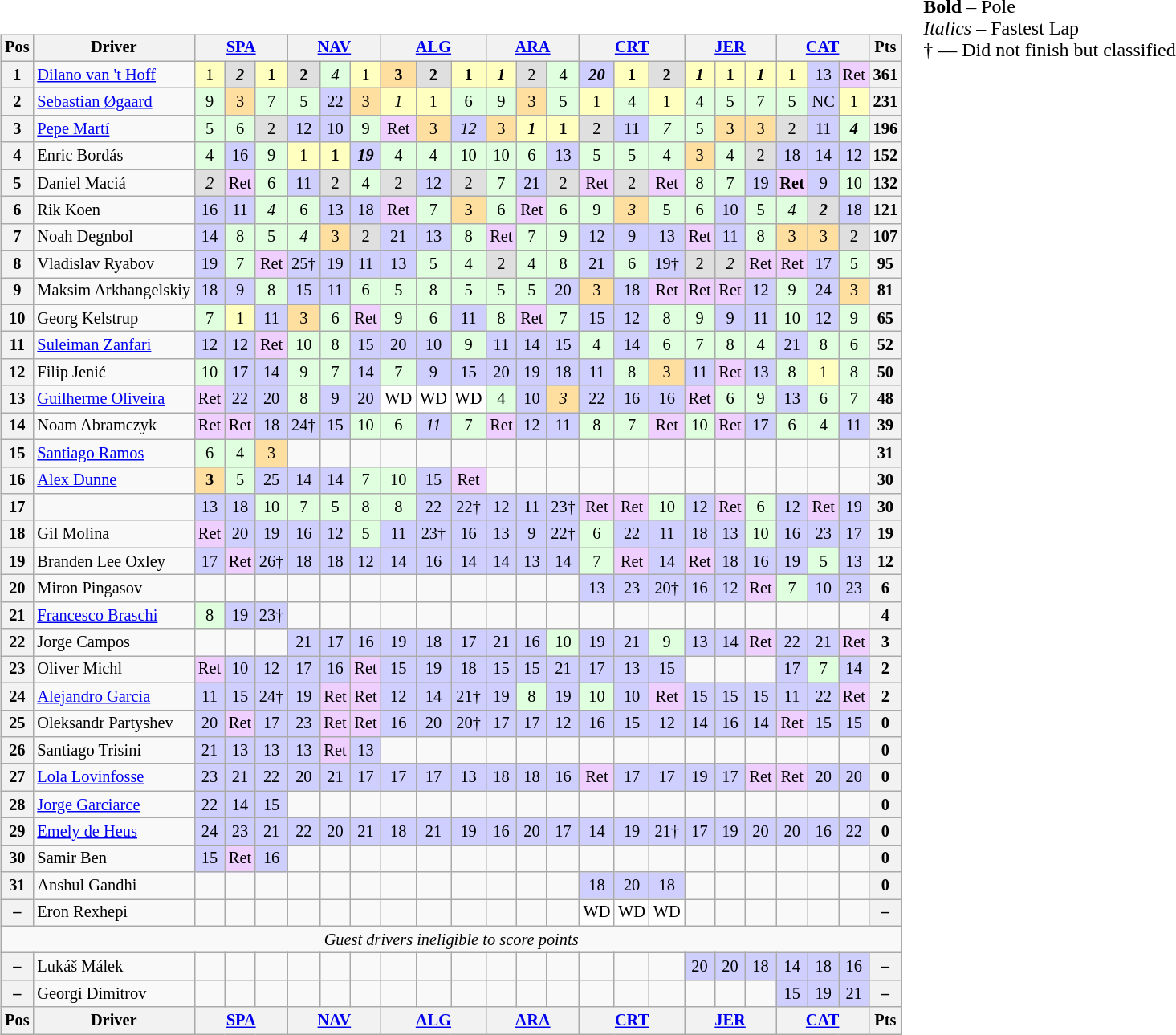<table>
<tr>
<td style="vertical-align:top"><br><table class="wikitable" style="font-size:85%; text-align:center">
<tr>
<th>Pos</th>
<th>Driver</th>
<th colspan=3><a href='#'>SPA</a><br></th>
<th colspan=3><a href='#'>NAV</a><br></th>
<th colspan=3><a href='#'>ALG</a><br></th>
<th colspan=3><a href='#'>ARA</a><br></th>
<th colspan=3><a href='#'>CRT</a><br></th>
<th colspan=3><a href='#'>JER</a><br></th>
<th colspan=3><a href='#'>CAT</a><br></th>
<th>Pts</th>
</tr>
<tr>
<th>1</th>
<td style="text-align:left"> <a href='#'>Dilano van 't Hoff</a></td>
<td style="background:#FFFFBF">1</td>
<td style="background:#DFDFDF"><strong><em>2</em></strong></td>
<td style="background:#FFFFBF"><strong>1</strong></td>
<td style="background:#DFDFDF"><strong>2</strong></td>
<td style="background:#DFFFDF"><em>4</em></td>
<td style="background:#FFFFBF">1</td>
<td style="background:#FFDF9F"><strong>3</strong></td>
<td style="background:#DFDFDF"><strong>2</strong></td>
<td style="background:#FFFFBF"><strong>1</strong></td>
<td style="background:#FFFFBF"><strong><em>1</em></strong></td>
<td style="background:#DFDFDF">2</td>
<td style="background:#DFFFDF">4</td>
<td style="background:#CFCFFF"><strong><em>20</em></strong></td>
<td style="background:#FFFFBF"><strong>1</strong></td>
<td style="background:#DFDFDF"><strong>2</strong></td>
<td style="background:#FFFFBF"><strong><em>1</em></strong></td>
<td style="background:#FFFFBF"><strong>1</strong></td>
<td style="background:#FFFFBF"><strong><em>1</em></strong></td>
<td style="background:#FFFFBF">1</td>
<td style="background:#CFCFFF">13</td>
<td style="background:#EFCFFF">Ret</td>
<th>361</th>
</tr>
<tr>
<th>2</th>
<td style="text-align:left"> <a href='#'>Sebastian Øgaard</a></td>
<td style="background:#DFFFDF">9</td>
<td style="background:#FFDF9F">3</td>
<td style="background:#DFFFDF">7</td>
<td style="background:#DFFFDF">5</td>
<td style="background:#CFCFFF">22</td>
<td style="background:#FFDF9F">3</td>
<td style="background:#FFFFBF"><em>1</em></td>
<td style="background:#FFFFBF">1</td>
<td style="background:#DFFFDF">6</td>
<td style="background:#DFFFDF">9</td>
<td style="background:#FFDF9F">3</td>
<td style="background:#DFFFDF">5</td>
<td style="background:#FFFFBF">1</td>
<td style="background:#DFFFDF">4</td>
<td style="background:#FFFFBF">1</td>
<td style="background:#DFFFDF">4</td>
<td style="background:#DFFFDF">5</td>
<td style="background:#DFFFDF">7</td>
<td style="background:#DFFFDF">5</td>
<td style="background:#CFCFFF">NC</td>
<td style="background:#FFFFBF">1</td>
<th>231</th>
</tr>
<tr>
<th>3</th>
<td style="text-align:left"> <a href='#'>Pepe Martí</a></td>
<td style="background:#DFFFDF">5</td>
<td style="background:#DFFFDF">6</td>
<td style="background:#DFDFDF">2</td>
<td style="background:#CFCFFF">12</td>
<td style="background:#CFCFFF">10</td>
<td style="background:#DFFFDF">9</td>
<td style="background:#EFCFFF">Ret</td>
<td style="background:#FFDF9F">3</td>
<td style="background:#CFCFFF"><em>12</em></td>
<td style="background:#FFDF9F">3</td>
<td style="background:#FFFFBF"><strong><em>1</em></strong></td>
<td style="background:#FFFFBF"><strong>1</strong></td>
<td style="background:#DFDFDF">2</td>
<td style="background:#CFCFFF">11</td>
<td style="background:#DFFFDF"><em>7</em></td>
<td style="background:#DFFFDF">5</td>
<td style="background:#FFDF9F">3</td>
<td style="background:#FFDF9F">3</td>
<td style="background:#DFDFDF">2</td>
<td style="background:#CFCFFF">11</td>
<td style="background:#DFFFDF"><strong><em>4</em></strong></td>
<th>196</th>
</tr>
<tr>
<th>4</th>
<td style="text-align:left"> Enric Bordás</td>
<td style="background:#DFFFDF">4</td>
<td style="background:#CFCFFF">16</td>
<td style="background:#DFFFDF">9</td>
<td style="background:#FFFFBF">1</td>
<td style="background:#FFFFBF"><strong>1</strong></td>
<td style="background:#CFCFFF"><strong><em>19</em></strong></td>
<td style="background:#DFFFDF">4</td>
<td style="background:#DFFFDF">4</td>
<td style="background:#DFFFDF">10</td>
<td style="background:#DFFFDF">10</td>
<td style="background:#DFFFDF">6</td>
<td style="background:#CFCFFF">13</td>
<td style="background:#DFFFDF">5</td>
<td style="background:#DFFFDF">5</td>
<td style="background:#DFFFDF">4</td>
<td style="background:#FFDF9F">3</td>
<td style="background:#DFFFDF">4</td>
<td style="background:#DFDFDF">2</td>
<td style="background:#CFCFFF">18</td>
<td style="background:#CFCFFF">14</td>
<td style="background:#CFCFFF">12</td>
<th>152</th>
</tr>
<tr>
<th>5</th>
<td style="text-align:left"> Daniel Maciá</td>
<td style="background:#DFDFDF"><em>2</em></td>
<td style="background:#EFCFFF">Ret</td>
<td style="background:#DFFFDF">6</td>
<td style="background:#CFCFFF">11</td>
<td style="background:#DFDFDF">2</td>
<td style="background:#DFFFDF">4</td>
<td style="background:#DFDFDF">2</td>
<td style="background:#CFCFFF">12</td>
<td style="background:#DFDFDF">2</td>
<td style="background:#DFFFDF">7</td>
<td style="background:#CFCFFF">21</td>
<td style="background:#DFDFDF">2</td>
<td style="background:#EFCFFF">Ret</td>
<td style="background:#DFDFDF">2</td>
<td style="background:#EFCFFF">Ret</td>
<td style="background:#DFFFDF">8</td>
<td style="background:#DFFFDF">7</td>
<td style="background:#CFCFFF">19</td>
<td style="background:#EFCFFF"><strong>Ret</strong></td>
<td style="background:#CFCFFF">9</td>
<td style="background:#DFFFDF">10</td>
<th>132</th>
</tr>
<tr>
<th>6</th>
<td style="text-align:left"> Rik Koen</td>
<td style="background:#CFCFFF">16</td>
<td style="background:#CFCFFF">11</td>
<td style="background:#DFFFDF"><em>4</em></td>
<td style="background:#DFFFDF">6</td>
<td style="background:#CFCFFF">13</td>
<td style="background:#CFCFFF">18</td>
<td style="background:#EFCFFF">Ret</td>
<td style="background:#DFFFDF">7</td>
<td style="background:#FFDF9F">3</td>
<td style="background:#DFFFDF">6</td>
<td style="background:#EFCFFF">Ret</td>
<td style="background:#DFFFDF">6</td>
<td style="background:#DFFFDF">9</td>
<td style="background:#FFDF9F"><em>3</em></td>
<td style="background:#DFFFDF">5</td>
<td style="background:#DFFFDF">6</td>
<td style="background:#CFCFFF">10</td>
<td style="background:#DFFFDF">5</td>
<td style="background:#DFFFDF"><em>4</em></td>
<td style="background:#DFDFDF"><strong><em>2</em></strong></td>
<td style="background:#CFCFFF">18</td>
<th>121</th>
</tr>
<tr>
<th>7</th>
<td style="text-align:left"> Noah Degnbol</td>
<td style="background:#CFCFFF">14</td>
<td style="background:#DFFFDF">8</td>
<td style="background:#DFFFDF">5</td>
<td style="background:#DFFFDF"><em>4</em></td>
<td style="background:#FFDF9F">3</td>
<td style="background:#DFDFDF">2</td>
<td style="background:#CFCFFF">21</td>
<td style="background:#CFCFFF">13</td>
<td style="background:#DFFFDF">8</td>
<td style="background:#EFCFFF">Ret</td>
<td style="background:#DFFFDF">7</td>
<td style="background:#DFFFDF">9</td>
<td style="background:#CFCFFF">12</td>
<td style="background:#CFCFFF">9</td>
<td style="background:#CFCFFF">13</td>
<td style="background:#EFCFFF">Ret</td>
<td style="background:#CFCFFF">11</td>
<td style="background:#DFFFDF">8</td>
<td style="background:#FFDF9F">3</td>
<td style="background:#FFDF9F">3</td>
<td style="background:#DFDFDF">2</td>
<th>107</th>
</tr>
<tr>
<th>8</th>
<td style="text-align:left"> Vladislav Ryabov</td>
<td style="background:#CFCFFF">19</td>
<td style="background:#DFFFDF">7</td>
<td style="background:#EFCFFF">Ret</td>
<td style="background:#CFCFFF">25†</td>
<td style="background:#CFCFFF">19</td>
<td style="background:#CFCFFF">11</td>
<td style="background:#CFCFFF">13</td>
<td style="background:#DFFFDF">5</td>
<td style="background:#DFFFDF">4</td>
<td style="background:#DFDFDF">2</td>
<td style="background:#DFFFDF">4</td>
<td style="background:#DFFFDF">8</td>
<td style="background:#CFCFFF">21</td>
<td style="background:#DFFFDF">6</td>
<td style="background:#CFCFFF">19†</td>
<td style="background:#DFDFDF">2</td>
<td style="background:#DFDFDF"><em>2</em></td>
<td style="background:#EFCFFF">Ret</td>
<td style="background:#EFCFFF">Ret</td>
<td style="background:#CFCFFF">17</td>
<td style="background:#DFFFDF">5</td>
<th>95</th>
</tr>
<tr>
<th>9</th>
<td style="text-align:left" nowrap> Maksim Arkhangelskiy</td>
<td style="background:#CFCFFF">18</td>
<td style="background:#CFCFFF">9</td>
<td style="background:#DFFFDF">8</td>
<td style="background:#CFCFFF">15</td>
<td style="background:#CFCFFF">11</td>
<td style="background:#DFFFDF">6</td>
<td style="background:#DFFFDF">5</td>
<td style="background:#DFFFDF">8</td>
<td style="background:#DFFFDF">5</td>
<td style="background:#DFFFDF">5</td>
<td style="background:#DFFFDF">5</td>
<td style="background:#CFCFFF">20</td>
<td style="background:#FFDF9F">3</td>
<td style="background:#CFCFFF">18</td>
<td style="background:#EFCFFF">Ret</td>
<td style="background:#EFCFFF">Ret</td>
<td style="background:#EFCFFF">Ret</td>
<td style="background:#CFCFFF">12</td>
<td style="background:#DFFFDF">9</td>
<td style="background:#CFCFFF">24</td>
<td style="background:#FFDF9F">3</td>
<th>81</th>
</tr>
<tr>
<th>10</th>
<td style="text-align:left"> Georg Kelstrup</td>
<td style="background:#DFFFDF">7</td>
<td style="background:#FFFFBF">1</td>
<td style="background:#CFCFFF">11</td>
<td style="background:#FFDF9F">3</td>
<td style="background:#DFFFDF">6</td>
<td style="background:#EFCFFF">Ret</td>
<td style="background:#DFFFDF">9</td>
<td style="background:#DFFFDF">6</td>
<td style="background:#CFCFFF">11</td>
<td style="background:#DFFFDF">8</td>
<td style="background:#EFCFFF">Ret</td>
<td style="background:#DFFFDF">7</td>
<td style="background:#CFCFFF">15</td>
<td style="background:#CFCFFF">12</td>
<td style="background:#DFFFDF">8</td>
<td style="background:#DFFFDF">9</td>
<td style="background:#CFCFFF">9</td>
<td style="background:#CFCFFF">11</td>
<td style="background:#DFFFDF">10</td>
<td style="background:#CFCFFF">12</td>
<td style="background:#DFFFDF">9</td>
<th>65</th>
</tr>
<tr>
<th>11</th>
<td style="text-align:left"> <a href='#'>Suleiman Zanfari</a></td>
<td style="background:#CFCFFF">12</td>
<td style="background:#CFCFFF">12</td>
<td style="background:#EFCFFF">Ret</td>
<td style="background:#DFFFDF">10</td>
<td style="background:#DFFFDF">8</td>
<td style="background:#CFCFFF">15</td>
<td style="background:#CFCFFF">20</td>
<td style="background:#CFCFFF">10</td>
<td style="background:#DFFFDF">9</td>
<td style="background:#CFCFFF">11</td>
<td style="background:#CFCFFF">14</td>
<td style="background:#CFCFFF">15</td>
<td style="background:#DFFFDF">4</td>
<td style="background:#CFCFFF">14</td>
<td style="background:#DFFFDF">6</td>
<td style="background:#DFFFDF">7</td>
<td style="background:#DFFFDF">8</td>
<td style="background:#DFFFDF">4</td>
<td style="background:#CFCFFF">21</td>
<td style="background:#DFFFDF">8</td>
<td style="background:#DFFFDF">6</td>
<th>52</th>
</tr>
<tr>
<th>12</th>
<td style="text-align:left"> Filip Jenić</td>
<td style="background:#DFFFDF">10</td>
<td style="background:#CFCFFF">17</td>
<td style="background:#CFCFFF">14</td>
<td style="background:#DFFFDF">9</td>
<td style="background:#DFFFDF">7</td>
<td style="background:#CFCFFF">14</td>
<td style="background:#DFFFDF">7</td>
<td style="background:#CFCFFF">9</td>
<td style="background:#CFCFFF">15</td>
<td style="background:#CFCFFF">20</td>
<td style="background:#CFCFFF">19</td>
<td style="background:#CFCFFF">18</td>
<td style="background:#CFCFFF">11</td>
<td style="background:#DFFFDF">8</td>
<td style="background:#FFDF9F">3</td>
<td style="background:#CFCFFF">11</td>
<td style="background:#EFCFFF">Ret</td>
<td style="background:#CFCFFF">13</td>
<td style="background:#DFFFDF">8</td>
<td style="background:#FFFFBF">1</td>
<td style="background:#DFFFDF">8</td>
<th>50</th>
</tr>
<tr>
<th>13</th>
<td style="text-align:left"> <a href='#'>Guilherme Oliveira</a></td>
<td style="background:#EFCFFF">Ret</td>
<td style="background:#CFCFFF">22</td>
<td style="background:#CFCFFF">20</td>
<td style="background:#DFFFDF">8</td>
<td style="background:#CFCFFF">9</td>
<td style="background:#CFCFFF">20</td>
<td style="background:#FFFFFF">WD</td>
<td style="background:#FFFFFF">WD</td>
<td style="background:#FFFFFF">WD</td>
<td style="background:#DFFFDF">4</td>
<td style="background:#CFCFFF">10</td>
<td style="background:#FFDF9F"><em>3</em></td>
<td style="background:#CFCFFF">22</td>
<td style="background:#CFCFFF">16</td>
<td style="background:#CFCFFF">16</td>
<td style="background:#EFCFFF">Ret</td>
<td style="background:#DFFFDF">6</td>
<td style="background:#DFFFDF">9</td>
<td style="background:#CFCFFF">13</td>
<td style="background:#DFFFDF">6</td>
<td style="background:#DFFFDF">7</td>
<th>48</th>
</tr>
<tr>
<th>14</th>
<td style="text-align:left"> Noam Abramczyk</td>
<td style="background:#EFCFFF">Ret</td>
<td style="background:#EFCFFF">Ret</td>
<td style="background:#CFCFFF">18</td>
<td style="background:#CFCFFF">24†</td>
<td style="background:#CFCFFF">15</td>
<td style="background:#DFFFDF">10</td>
<td style="background:#DFFFDF">6</td>
<td style="background:#CFCFFF"><em>11</em></td>
<td style="background:#DFFFDF">7</td>
<td style="background:#EFCFFF">Ret</td>
<td style="background:#CFCFFF">12</td>
<td style="background:#CFCFFF">11</td>
<td style="background:#DFFFDF">8</td>
<td style="background:#DFFFDF">7</td>
<td style="background:#EFCFFF">Ret</td>
<td style="background:#DFFFDF">10</td>
<td style="background:#EFCFFF">Ret</td>
<td style="background:#CFCFFF">17</td>
<td style="background:#DFFFDF">6</td>
<td style="background:#DFFFDF">4</td>
<td style="background:#CFCFFF">11</td>
<th>39</th>
</tr>
<tr>
<th>15</th>
<td style="text-align:left"> <a href='#'>Santiago Ramos</a></td>
<td style="background:#DFFFDF">6</td>
<td style="background:#DFFFDF">4</td>
<td style="background:#FFDF9F">3</td>
<td></td>
<td></td>
<td></td>
<td></td>
<td></td>
<td></td>
<td></td>
<td></td>
<td></td>
<td></td>
<td></td>
<td></td>
<td></td>
<td></td>
<td></td>
<td></td>
<td></td>
<td></td>
<th>31</th>
</tr>
<tr>
<th>16</th>
<td style="text-align:left"> <a href='#'>Alex Dunne</a></td>
<td style="background:#FFDF9F"><strong>3</strong></td>
<td style="background:#DFFFDF">5</td>
<td style="background:#CFCFFF">25</td>
<td style="background:#CFCFFF">14</td>
<td style="background:#CFCFFF">14</td>
<td style="background:#DFFFDF">7</td>
<td style="background:#DFFFDF">10</td>
<td style="background:#CFCFFF">15</td>
<td style="background:#EFCFFF">Ret</td>
<td></td>
<td></td>
<td></td>
<td></td>
<td></td>
<td></td>
<td></td>
<td></td>
<td></td>
<td></td>
<td></td>
<td></td>
<th>30</th>
</tr>
<tr>
<th>17</th>
<td style="text-align:left"></td>
<td style="background:#CFCFFF">13</td>
<td style="background:#CFCFFF">18</td>
<td style="background:#DFFFDF">10</td>
<td style="background:#DFFFDF">7</td>
<td style="background:#DFFFDF">5</td>
<td style="background:#DFFFDF">8</td>
<td style="background:#DFFFDF">8</td>
<td style="background:#CFCFFF">22</td>
<td style="background:#CFCFFF">22†</td>
<td style="background:#CFCFFF">12</td>
<td style="background:#CFCFFF">11</td>
<td style="background:#CFCFFF">23†</td>
<td style="background:#EFCFFF">Ret</td>
<td style="background:#EFCFFF">Ret</td>
<td style="background:#DFFFDF">10</td>
<td style="background:#CFCFFF">12</td>
<td style="background:#EFCFFF">Ret</td>
<td style="background:#DFFFDF">6</td>
<td style="background:#CFCFFF">12</td>
<td style="background:#EFCFFF">Ret</td>
<td style="background:#CFCFFF">19</td>
<th>30</th>
</tr>
<tr>
<th>18</th>
<td style="text-align:left"> Gil Molina</td>
<td style="background:#EFCFFF">Ret</td>
<td style="background:#CFCFFF">20</td>
<td style="background:#CFCFFF">19</td>
<td style="background:#CFCFFF">16</td>
<td style="background:#CFCFFF">12</td>
<td style="background:#DFFFDF">5</td>
<td style="background:#CFCFFF">11</td>
<td style="background:#CFCFFF">23†</td>
<td style="background:#CFCFFF">16</td>
<td style="background:#CFCFFF">13</td>
<td style="background:#CFCFFF">9</td>
<td style="background:#CFCFFF">22†</td>
<td style="background:#DFFFDF">6</td>
<td style="background:#CFCFFF">22</td>
<td style="background:#CFCFFF">11</td>
<td style="background:#CFCFFF">18</td>
<td style="background:#CFCFFF">13</td>
<td style="background:#DFFFDF">10</td>
<td style="background:#CFCFFF">16</td>
<td style="background:#CFCFFF">23</td>
<td style="background:#CFCFFF">17</td>
<th>19</th>
</tr>
<tr>
<th>19</th>
<td style="text-align:left"> Branden Lee Oxley</td>
<td style="background:#CFCFFF">17</td>
<td style="background:#EFCFFF">Ret</td>
<td style="background:#CFCFFF">26†</td>
<td style="background:#CFCFFF">18</td>
<td style="background:#CFCFFF">18</td>
<td style="background:#CFCFFF">12</td>
<td style="background:#CFCFFF">14</td>
<td style="background:#CFCFFF">16</td>
<td style="background:#CFCFFF">14</td>
<td style="background:#CFCFFF">14</td>
<td style="background:#CFCFFF">13</td>
<td style="background:#CFCFFF">14</td>
<td style="background:#DFFFDF">7</td>
<td style="background:#EFCFFF">Ret</td>
<td style="background:#CFCFFF">14</td>
<td style="background:#EFCFFF">Ret</td>
<td style="background:#CFCFFF">18</td>
<td style="background:#CFCFFF">16</td>
<td style="background:#CFCFFF">19</td>
<td style="background:#DFFFDF">5</td>
<td style="background:#CFCFFF">13</td>
<th>12</th>
</tr>
<tr>
<th>20</th>
<td style="text-align:left"> Miron Pingasov</td>
<td></td>
<td></td>
<td></td>
<td></td>
<td></td>
<td></td>
<td></td>
<td></td>
<td></td>
<td></td>
<td></td>
<td></td>
<td style="background:#CFCFFF">13</td>
<td style="background:#CFCFFF">23</td>
<td style="background:#CFCFFF">20†</td>
<td style="background:#CFCFFF">16</td>
<td style="background:#CFCFFF">12</td>
<td style="background:#EFCFFF">Ret</td>
<td style="background:#DFFFDF">7</td>
<td style="background:#CFCFFF">10</td>
<td style="background:#CFCFFF">23</td>
<th>6</th>
</tr>
<tr>
<th>21</th>
<td style="text-align:left"> <a href='#'>Francesco Braschi</a></td>
<td style="background:#DFFFDF">8</td>
<td style="background:#CFCFFF">19</td>
<td style="background:#CFCFFF">23†</td>
<td></td>
<td></td>
<td></td>
<td></td>
<td></td>
<td></td>
<td></td>
<td></td>
<td></td>
<td></td>
<td></td>
<td></td>
<td></td>
<td></td>
<td></td>
<td></td>
<td></td>
<td></td>
<th>4</th>
</tr>
<tr>
<th>22</th>
<td style="text-align:left"> Jorge Campos</td>
<td></td>
<td></td>
<td></td>
<td style="background:#CFCFFF">21</td>
<td style="background:#CFCFFF">17</td>
<td style="background:#CFCFFF">16</td>
<td style="background:#CFCFFF">19</td>
<td style="background:#CFCFFF">18</td>
<td style="background:#CFCFFF">17</td>
<td style="background:#CFCFFF">21</td>
<td style="background:#CFCFFF">16</td>
<td style="background:#DFFFDF">10</td>
<td style="background:#CFCFFF">19</td>
<td style="background:#CFCFFF">21</td>
<td style="background:#DFFFDF">9</td>
<td style="background:#CFCFFF">13</td>
<td style="background:#CFCFFF">14</td>
<td style="background:#EFCFFF">Ret</td>
<td style="background:#CFCFFF">22</td>
<td style="background:#CFCFFF">21</td>
<td style="background:#EFCFFF">Ret</td>
<th>3</th>
</tr>
<tr>
<th>23</th>
<td style="text-align:left"> Oliver Michl</td>
<td style="background:#EFCFFF">Ret</td>
<td style="background:#CFCFFF">10</td>
<td style="background:#CFCFFF">12</td>
<td style="background:#CFCFFF">17</td>
<td style="background:#CFCFFF">16</td>
<td style="background:#EFCFFF">Ret</td>
<td style="background:#CFCFFF">15</td>
<td style="background:#CFCFFF">19</td>
<td style="background:#CFCFFF">18</td>
<td style="background:#CFCFFF">15</td>
<td style="background:#CFCFFF">15</td>
<td style="background:#CFCFFF">21</td>
<td style="background:#CFCFFF">17</td>
<td style="background:#CFCFFF">13</td>
<td style="background:#CFCFFF">15</td>
<td></td>
<td></td>
<td></td>
<td style="background:#CFCFFF">17</td>
<td style="background:#DFFFDF">7</td>
<td style="background:#CFCFFF">14</td>
<th>2</th>
</tr>
<tr>
<th>24</th>
<td style="text-align:left"> <a href='#'>Alejandro García</a></td>
<td style="background:#CFCFFF">11</td>
<td style="background:#CFCFFF">15</td>
<td style="background:#CFCFFF">24†</td>
<td style="background:#CFCFFF">19</td>
<td style="background:#EFCFFF">Ret</td>
<td style="background:#EFCFFF">Ret</td>
<td style="background:#CFCFFF">12</td>
<td style="background:#CFCFFF">14</td>
<td style="background:#CFCFFF">21†</td>
<td style="background:#CFCFFF">19</td>
<td style="background:#DFFFDF">8</td>
<td style="background:#CFCFFF">19</td>
<td style="background:#DFFFDF">10</td>
<td style="background:#CFCFFF">10</td>
<td style="background:#EFCFFF">Ret</td>
<td style="background:#CFCFFF">15</td>
<td style="background:#CFCFFF">15</td>
<td style="background:#CFCFFF">15</td>
<td style="background:#CFCFFF">11</td>
<td style="background:#CFCFFF">22</td>
<td style="background:#EFCFFF">Ret</td>
<th>2</th>
</tr>
<tr>
<th>25</th>
<td style="text-align:left"> Oleksandr Partyshev</td>
<td style="background:#CFCFFF">20</td>
<td style="background:#EFCFFF">Ret</td>
<td style="background:#CFCFFF">17</td>
<td style="background:#CFCFFF">23</td>
<td style="background:#EFCFFF">Ret</td>
<td style="background:#EFCFFF">Ret</td>
<td style="background:#CFCFFF">16</td>
<td style="background:#CFCFFF">20</td>
<td style="background:#CFCFFF">20†</td>
<td style="background:#CFCFFF">17</td>
<td style="background:#CFCFFF">17</td>
<td style="background:#CFCFFF">12</td>
<td style="background:#CFCFFF">16</td>
<td style="background:#CFCFFF">15</td>
<td style="background:#CFCFFF">12</td>
<td style="background:#CFCFFF">14</td>
<td style="background:#CFCFFF">16</td>
<td style="background:#CFCFFF">14</td>
<td style="background:#EFCFFF">Ret</td>
<td style="background:#CFCFFF">15</td>
<td style="background:#CFCFFF">15</td>
<th>0</th>
</tr>
<tr>
<th>26</th>
<td style="text-align:left"> Santiago Trisini</td>
<td style="background:#CFCFFF">21</td>
<td style="background:#CFCFFF">13</td>
<td style="background:#CFCFFF">13</td>
<td style="background:#CFCFFF">13</td>
<td style="background:#EFCFFF">Ret</td>
<td style="background:#CFCFFF">13</td>
<td></td>
<td></td>
<td></td>
<td></td>
<td></td>
<td></td>
<td></td>
<td></td>
<td></td>
<td></td>
<td></td>
<td></td>
<td></td>
<td></td>
<td></td>
<th>0</th>
</tr>
<tr>
<th>27</th>
<td style="text-align:left"> <a href='#'>Lola Lovinfosse</a></td>
<td style="background:#CFCFFF">23</td>
<td style="background:#CFCFFF">21</td>
<td style="background:#CFCFFF">22</td>
<td style="background:#CFCFFF">20</td>
<td style="background:#CFCFFF">21</td>
<td style="background:#CFCFFF">17</td>
<td style="background:#CFCFFF">17</td>
<td style="background:#CFCFFF">17</td>
<td style="background:#CFCFFF">13</td>
<td style="background:#CFCFFF">18</td>
<td style="background:#CFCFFF">18</td>
<td style="background:#CFCFFF">16</td>
<td style="background:#EFCFFF">Ret</td>
<td style="background:#CFCFFF">17</td>
<td style="background:#CFCFFF">17</td>
<td style="background:#CFCFFF">19</td>
<td style="background:#CFCFFF">17</td>
<td style="background:#EFCFFF">Ret</td>
<td style="background:#EFCFFF">Ret</td>
<td style="background:#CFCFFF">20</td>
<td style="background:#CFCFFF">20</td>
<th>0</th>
</tr>
<tr>
<th>28</th>
<td style="text-align:left"> <a href='#'>Jorge Garciarce</a></td>
<td style="background:#CFCFFF">22</td>
<td style="background:#CFCFFF">14</td>
<td style="background:#CFCFFF">15</td>
<td></td>
<td></td>
<td></td>
<td></td>
<td></td>
<td></td>
<td></td>
<td></td>
<td></td>
<td></td>
<td></td>
<td></td>
<td></td>
<td></td>
<td></td>
<td></td>
<td></td>
<td></td>
<th>0</th>
</tr>
<tr>
<th>29</th>
<td style="text-align:left"> <a href='#'>Emely de Heus</a></td>
<td style="background:#CFCFFF">24</td>
<td style="background:#CFCFFF">23</td>
<td style="background:#CFCFFF">21</td>
<td style="background:#CFCFFF">22</td>
<td style="background:#CFCFFF">20</td>
<td style="background:#CFCFFF">21</td>
<td style="background:#CFCFFF">18</td>
<td style="background:#CFCFFF">21</td>
<td style="background:#CFCFFF">19</td>
<td style="background:#CFCFFF">16</td>
<td style="background:#CFCFFF">20</td>
<td style="background:#CFCFFF">17</td>
<td style="background:#CFCFFF">14</td>
<td style="background:#CFCFFF">19</td>
<td style="background:#CFCFFF">21†</td>
<td style="background:#CFCFFF">17</td>
<td style="background:#CFCFFF">19</td>
<td style="background:#CFCFFF">20</td>
<td style="background:#CFCFFF">20</td>
<td style="background:#CFCFFF">16</td>
<td style="background:#CFCFFF">22</td>
<th>0</th>
</tr>
<tr>
<th>30</th>
<td style="text-align:left"> Samir Ben</td>
<td style="background:#CFCFFF">15</td>
<td style="background:#EFCFFF">Ret</td>
<td style="background:#CFCFFF">16</td>
<td></td>
<td></td>
<td></td>
<td></td>
<td></td>
<td></td>
<td></td>
<td></td>
<td></td>
<td></td>
<td></td>
<td></td>
<td></td>
<td></td>
<td></td>
<td></td>
<td></td>
<td></td>
<th>0</th>
</tr>
<tr>
<th>31</th>
<td style="text-align:left"> Anshul Gandhi</td>
<td></td>
<td></td>
<td></td>
<td></td>
<td></td>
<td></td>
<td></td>
<td></td>
<td></td>
<td></td>
<td></td>
<td></td>
<td style="background:#CFCFFF">18</td>
<td style="background:#CFCFFF">20</td>
<td style="background:#CFCFFF">18</td>
<td></td>
<td></td>
<td></td>
<td></td>
<td></td>
<td></td>
<th>0</th>
</tr>
<tr>
<th>–</th>
<td style="text-align:left"> Eron Rexhepi</td>
<td></td>
<td></td>
<td></td>
<td></td>
<td></td>
<td></td>
<td></td>
<td></td>
<td></td>
<td></td>
<td></td>
<td></td>
<td style="background:#FFFFFF">WD</td>
<td style="background:#FFFFFF">WD</td>
<td style="background:#FFFFFF">WD</td>
<td></td>
<td></td>
<td></td>
<td></td>
<td></td>
<td></td>
<th>–</th>
</tr>
<tr>
<td colspan="24"><em>Guest drivers ineligible to score points</em></td>
</tr>
<tr>
<th>–</th>
<td style="text-align:left"> Lukáš Málek</td>
<td></td>
<td></td>
<td></td>
<td></td>
<td></td>
<td></td>
<td></td>
<td></td>
<td></td>
<td></td>
<td></td>
<td></td>
<td></td>
<td></td>
<td></td>
<td style="background:#CFCFFF">20</td>
<td style="background:#CFCFFF">20</td>
<td style="background:#CFCFFF">18</td>
<td style="background:#CFCFFF">14</td>
<td style="background:#CFCFFF">18</td>
<td style="background:#CFCFFF">16</td>
<th>–</th>
</tr>
<tr>
<th>–</th>
<td style="text-align:left"> Georgi Dimitrov</td>
<td></td>
<td></td>
<td></td>
<td></td>
<td></td>
<td></td>
<td></td>
<td></td>
<td></td>
<td></td>
<td></td>
<td></td>
<td></td>
<td></td>
<td></td>
<td></td>
<td></td>
<td></td>
<td style="background:#CFCFFF">15</td>
<td style="background:#CFCFFF">19</td>
<td style="background:#CFCFFF">21</td>
<th>–</th>
</tr>
<tr>
<th>Pos</th>
<th>Driver</th>
<th colspan=3><a href='#'>SPA</a><br></th>
<th colspan=3><a href='#'>NAV</a><br></th>
<th colspan=3><a href='#'>ALG</a><br></th>
<th colspan=3><a href='#'>ARA</a><br></th>
<th colspan=3><a href='#'>CRT</a><br></th>
<th colspan=3><a href='#'>JER</a><br></th>
<th colspan=3><a href='#'>CAT</a><br></th>
<th>Pts</th>
</tr>
</table>
</td>
<td style="vertical-align:top"> <span><strong>Bold</strong> – Pole<br><em>Italics</em> – Fastest Lap<br>† — Did not finish but classified</span></td>
</tr>
</table>
